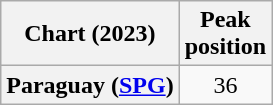<table class="wikitable sortable plainrowheaders" style="text-align:center">
<tr>
<th scope="col">Chart (2023)</th>
<th scope="col">Peak<br>position</th>
</tr>
<tr>
<th scope="row">Paraguay (<a href='#'>SPG</a>)</th>
<td>36</td>
</tr>
</table>
